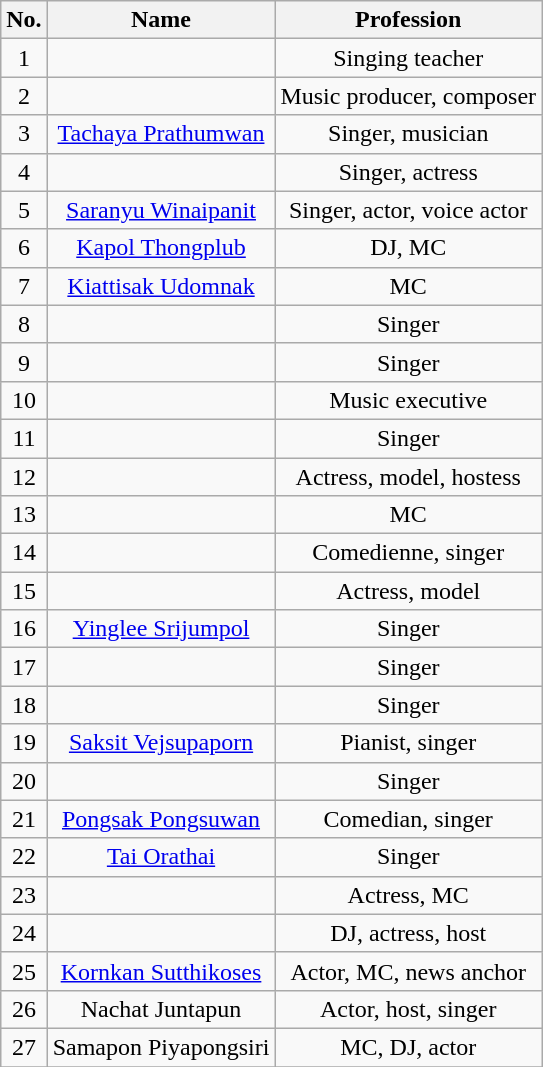<table class="wikitable" style="text-align:center">
<tr>
<th>No.</th>
<th>Name</th>
<th>Profession</th>
</tr>
<tr>
<td>1</td>
<td></td>
<td>Singing teacher</td>
</tr>
<tr>
<td>2</td>
<td></td>
<td>Music producer, composer</td>
</tr>
<tr>
<td>3</td>
<td><a href='#'>Tachaya Prathumwan</a></td>
<td>Singer, musician</td>
</tr>
<tr>
<td>4</td>
<td></td>
<td>Singer, actress</td>
</tr>
<tr>
<td>5</td>
<td><a href='#'>Saranyu Winaipanit</a></td>
<td>Singer, actor, voice actor</td>
</tr>
<tr>
<td>6</td>
<td><a href='#'>Kapol Thongplub</a></td>
<td>DJ, MC</td>
</tr>
<tr>
<td>7</td>
<td><a href='#'>Kiattisak Udomnak</a></td>
<td>MC</td>
</tr>
<tr>
<td>8</td>
<td></td>
<td>Singer</td>
</tr>
<tr>
<td>9</td>
<td></td>
<td>Singer</td>
</tr>
<tr>
<td>10</td>
<td></td>
<td>Music executive</td>
</tr>
<tr>
<td>11</td>
<td></td>
<td>Singer</td>
</tr>
<tr>
<td>12</td>
<td></td>
<td>Actress, model, hostess</td>
</tr>
<tr>
<td>13</td>
<td></td>
<td>MC</td>
</tr>
<tr>
<td>14</td>
<td></td>
<td>Comedienne, singer</td>
</tr>
<tr>
<td>15</td>
<td></td>
<td>Actress, model</td>
</tr>
<tr>
<td>16</td>
<td><a href='#'>Yinglee Srijumpol</a></td>
<td>Singer</td>
</tr>
<tr>
<td>17</td>
<td></td>
<td>Singer</td>
</tr>
<tr>
<td>18</td>
<td></td>
<td>Singer</td>
</tr>
<tr>
<td>19</td>
<td><a href='#'>Saksit Vejsupaporn</a></td>
<td>Pianist, singer</td>
</tr>
<tr>
<td>20</td>
<td></td>
<td>Singer</td>
</tr>
<tr>
<td>21</td>
<td><a href='#'>Pongsak Pongsuwan</a></td>
<td>Comedian, singer</td>
</tr>
<tr>
<td>22</td>
<td><a href='#'>Tai Orathai</a></td>
<td>Singer</td>
</tr>
<tr>
<td>23</td>
<td></td>
<td>Actress, MC</td>
</tr>
<tr>
<td>24</td>
<td></td>
<td>DJ, actress, host</td>
</tr>
<tr>
<td>25</td>
<td><a href='#'>Kornkan Sutthikoses</a></td>
<td>Actor, MC, news anchor</td>
</tr>
<tr>
<td>26</td>
<td>Nachat Juntapun</td>
<td>Actor, host, singer</td>
</tr>
<tr>
<td>27</td>
<td>Samapon Piyapongsiri</td>
<td>MC, DJ, actor</td>
</tr>
<tr>
</tr>
</table>
